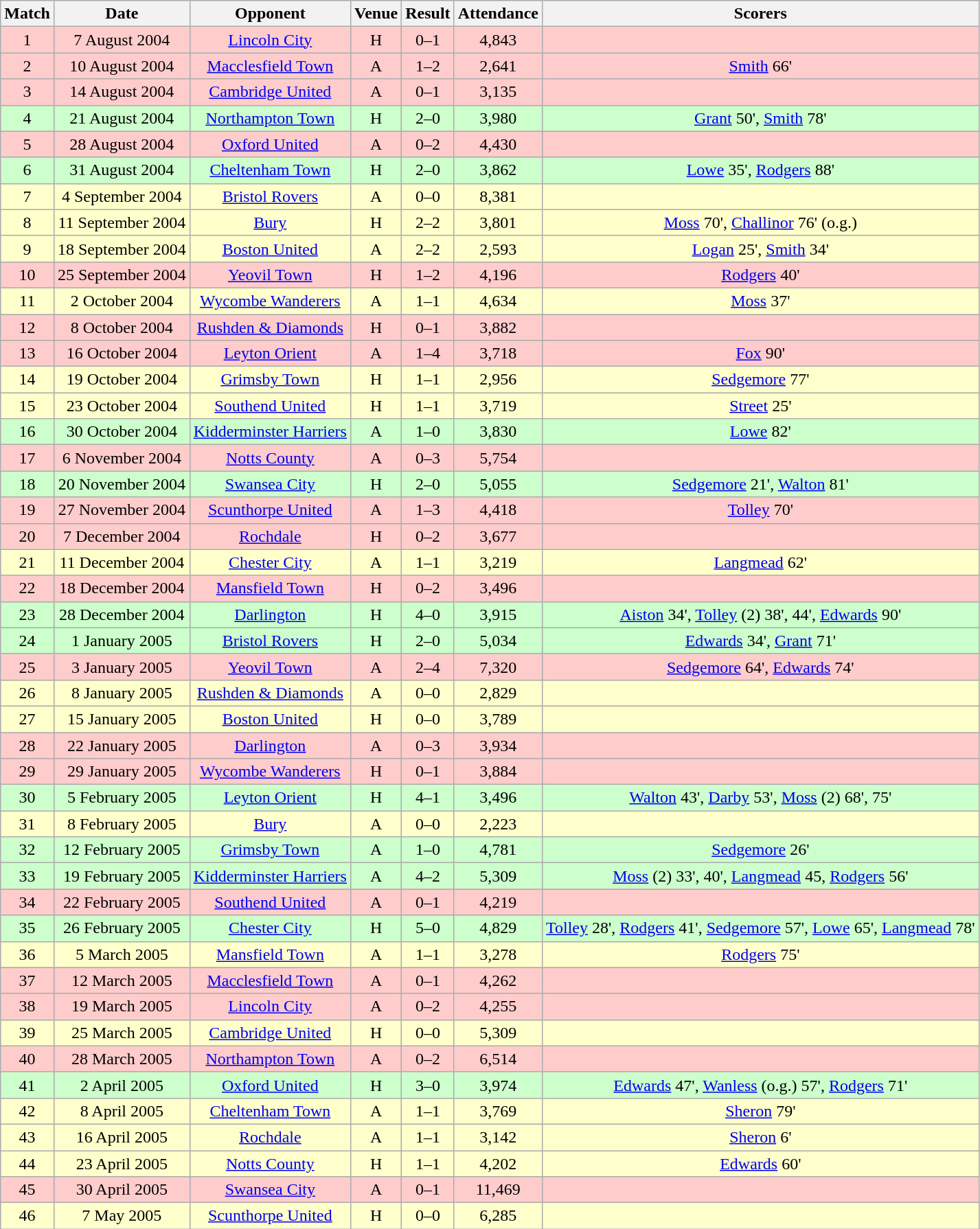<table class="wikitable" style="font-size:100%; text-align:center">
<tr>
<th>Match</th>
<th>Date</th>
<th>Opponent</th>
<th>Venue</th>
<th>Result</th>
<th>Attendance</th>
<th>Scorers</th>
</tr>
<tr style="background-color: #FFCCCC;">
<td>1</td>
<td>7 August 2004</td>
<td><a href='#'>Lincoln City</a></td>
<td>H</td>
<td>0–1</td>
<td>4,843</td>
<td></td>
</tr>
<tr style="background-color: #FFCCCC;">
<td>2</td>
<td>10 August 2004</td>
<td><a href='#'>Macclesfield Town</a></td>
<td>A</td>
<td>1–2</td>
<td>2,641</td>
<td><a href='#'>Smith</a> 66'</td>
</tr>
<tr style="background-color: #FFCCCC;">
<td>3</td>
<td>14 August 2004</td>
<td><a href='#'>Cambridge United</a></td>
<td>A</td>
<td>0–1</td>
<td>3,135</td>
<td></td>
</tr>
<tr style="background-color: #CCFFCC;">
<td>4</td>
<td>21 August 2004</td>
<td><a href='#'>Northampton Town</a></td>
<td>H</td>
<td>2–0</td>
<td>3,980</td>
<td><a href='#'>Grant</a> 50', <a href='#'>Smith</a> 78'</td>
</tr>
<tr style="background-color: #FFCCCC;">
<td>5</td>
<td>28 August 2004</td>
<td><a href='#'>Oxford United</a></td>
<td>A</td>
<td>0–2</td>
<td>4,430</td>
<td></td>
</tr>
<tr style="background-color: #CCFFCC;">
<td>6</td>
<td>31 August 2004</td>
<td><a href='#'>Cheltenham Town</a></td>
<td>H</td>
<td>2–0</td>
<td>3,862</td>
<td><a href='#'>Lowe</a> 35', <a href='#'>Rodgers</a> 88'</td>
</tr>
<tr style="background-color: #FFFFCC;">
<td>7</td>
<td>4 September 2004</td>
<td><a href='#'>Bristol Rovers</a></td>
<td>A</td>
<td>0–0</td>
<td>8,381</td>
<td></td>
</tr>
<tr style="background-color: #FFFFCC;">
<td>8</td>
<td>11 September 2004</td>
<td><a href='#'>Bury</a></td>
<td>H</td>
<td>2–2</td>
<td>3,801</td>
<td><a href='#'>Moss</a> 70', <a href='#'>Challinor</a> 76' (o.g.)</td>
</tr>
<tr style="background-color: #FFFFCC;">
<td>9</td>
<td>18 September 2004</td>
<td><a href='#'>Boston United</a></td>
<td>A</td>
<td>2–2</td>
<td>2,593</td>
<td><a href='#'>Logan</a> 25', <a href='#'>Smith</a> 34'</td>
</tr>
<tr style="background-color: #FFCCCC;">
<td>10</td>
<td>25 September 2004</td>
<td><a href='#'>Yeovil Town</a></td>
<td>H</td>
<td>1–2</td>
<td>4,196</td>
<td><a href='#'>Rodgers</a> 40'</td>
</tr>
<tr style="background-color: #FFFFCC;">
<td>11</td>
<td>2 October 2004</td>
<td><a href='#'>Wycombe Wanderers</a></td>
<td>A</td>
<td>1–1</td>
<td>4,634</td>
<td><a href='#'>Moss</a> 37'</td>
</tr>
<tr style="background-color: #FFCCCC;">
<td>12</td>
<td>8 October 2004</td>
<td><a href='#'>Rushden & Diamonds</a></td>
<td>H</td>
<td>0–1</td>
<td>3,882</td>
<td></td>
</tr>
<tr style="background-color: #FFCCCC;">
<td>13</td>
<td>16 October 2004</td>
<td><a href='#'>Leyton Orient</a></td>
<td>A</td>
<td>1–4</td>
<td>3,718</td>
<td><a href='#'>Fox</a> 90'</td>
</tr>
<tr style="background-color: #FFFFCC;">
<td>14</td>
<td>19 October 2004</td>
<td><a href='#'>Grimsby Town</a></td>
<td>H</td>
<td>1–1</td>
<td>2,956</td>
<td><a href='#'>Sedgemore</a> 77'</td>
</tr>
<tr style="background-color: #FFFFCC;">
<td>15</td>
<td>23 October 2004</td>
<td><a href='#'>Southend United</a></td>
<td>H</td>
<td>1–1</td>
<td>3,719</td>
<td><a href='#'>Street</a> 25'</td>
</tr>
<tr style="background-color: #CCFFCC;">
<td>16</td>
<td>30 October 2004</td>
<td><a href='#'>Kidderminster Harriers</a></td>
<td>A</td>
<td>1–0</td>
<td>3,830</td>
<td><a href='#'>Lowe</a> 82'</td>
</tr>
<tr style="background-color: #FFCCCC;">
<td>17</td>
<td>6 November 2004</td>
<td><a href='#'>Notts County</a></td>
<td>A</td>
<td>0–3</td>
<td>5,754</td>
<td></td>
</tr>
<tr style="background-color: #CCFFCC;">
<td>18</td>
<td>20 November 2004</td>
<td><a href='#'>Swansea City</a></td>
<td>H</td>
<td>2–0</td>
<td>5,055</td>
<td><a href='#'>Sedgemore</a> 21', <a href='#'>Walton</a> 81'</td>
</tr>
<tr style="background-color: #FFCCCC;">
<td>19</td>
<td>27 November 2004</td>
<td><a href='#'>Scunthorpe United</a></td>
<td>A</td>
<td>1–3</td>
<td>4,418</td>
<td><a href='#'>Tolley</a> 70'</td>
</tr>
<tr style="background-color: #FFCCCC;">
<td>20</td>
<td>7 December 2004</td>
<td><a href='#'>Rochdale</a></td>
<td>H</td>
<td>0–2</td>
<td>3,677</td>
<td></td>
</tr>
<tr style="background-color: #FFFFCC;">
<td>21</td>
<td>11 December 2004</td>
<td><a href='#'>Chester City</a></td>
<td>A</td>
<td>1–1</td>
<td>3,219</td>
<td><a href='#'>Langmead</a> 62'</td>
</tr>
<tr style="background-color: #FFCCCC;">
<td>22</td>
<td>18 December 2004</td>
<td><a href='#'>Mansfield Town</a></td>
<td>H</td>
<td>0–2</td>
<td>3,496</td>
<td></td>
</tr>
<tr style="background-color: #CCFFCC;">
<td>23</td>
<td>28 December 2004</td>
<td><a href='#'>Darlington</a></td>
<td>H</td>
<td>4–0</td>
<td>3,915</td>
<td><a href='#'>Aiston</a> 34', <a href='#'>Tolley</a> (2) 38', 44', <a href='#'>Edwards</a> 90'</td>
</tr>
<tr style="background-color: #CCFFCC;">
<td>24</td>
<td>1 January 2005</td>
<td><a href='#'>Bristol Rovers</a></td>
<td>H</td>
<td>2–0</td>
<td>5,034</td>
<td><a href='#'>Edwards</a> 34', <a href='#'>Grant</a> 71'</td>
</tr>
<tr style="background-color: #FFCCCC;">
<td>25</td>
<td>3 January 2005</td>
<td><a href='#'>Yeovil Town</a></td>
<td>A</td>
<td>2–4</td>
<td>7,320</td>
<td><a href='#'>Sedgemore</a> 64', <a href='#'>Edwards</a> 74'</td>
</tr>
<tr style="background-color: #FFFFCC;">
<td>26</td>
<td>8 January 2005</td>
<td><a href='#'>Rushden & Diamonds</a></td>
<td>A</td>
<td>0–0</td>
<td>2,829</td>
<td></td>
</tr>
<tr style="background-color: #FFFFCC;">
<td>27</td>
<td>15 January 2005</td>
<td><a href='#'>Boston United</a></td>
<td>H</td>
<td>0–0</td>
<td>3,789</td>
<td></td>
</tr>
<tr style="background-color: #FFCCCC;">
<td>28</td>
<td>22 January 2005</td>
<td><a href='#'>Darlington</a></td>
<td>A</td>
<td>0–3</td>
<td>3,934</td>
<td></td>
</tr>
<tr style="background-color: #FFCCCC;">
<td>29</td>
<td>29 January 2005</td>
<td><a href='#'>Wycombe Wanderers</a></td>
<td>H</td>
<td>0–1</td>
<td>3,884</td>
<td></td>
</tr>
<tr style="background-color: #CCFFCC;">
<td>30</td>
<td>5 February 2005</td>
<td><a href='#'>Leyton Orient</a></td>
<td>H</td>
<td>4–1</td>
<td>3,496</td>
<td><a href='#'>Walton</a> 43', <a href='#'>Darby</a> 53', <a href='#'>Moss</a> (2) 68', 75'</td>
</tr>
<tr style="background-color: #FFFFCC;">
<td>31</td>
<td>8 February 2005</td>
<td><a href='#'>Bury</a></td>
<td>A</td>
<td>0–0</td>
<td>2,223</td>
<td></td>
</tr>
<tr style="background-color: #CCFFCC;">
<td>32</td>
<td>12 February 2005</td>
<td><a href='#'>Grimsby Town</a></td>
<td>A</td>
<td>1–0</td>
<td>4,781</td>
<td><a href='#'>Sedgemore</a> 26'</td>
</tr>
<tr style="background-color: #CCFFCC;">
<td>33</td>
<td>19 February 2005</td>
<td><a href='#'>Kidderminster Harriers</a></td>
<td>A</td>
<td>4–2</td>
<td>5,309</td>
<td><a href='#'>Moss</a> (2) 33', 40', <a href='#'>Langmead</a> 45, <a href='#'>Rodgers</a> 56'</td>
</tr>
<tr style="background-color: #FFCCCC;">
<td>34</td>
<td>22 February 2005</td>
<td><a href='#'>Southend United</a></td>
<td>A</td>
<td>0–1</td>
<td>4,219</td>
<td></td>
</tr>
<tr style="background-color: #CCFFCC;">
<td>35</td>
<td>26 February 2005</td>
<td><a href='#'>Chester City</a></td>
<td>H</td>
<td>5–0</td>
<td>4,829</td>
<td><a href='#'>Tolley</a> 28', <a href='#'>Rodgers</a> 41', <a href='#'>Sedgemore</a> 57', <a href='#'>Lowe</a> 65', <a href='#'>Langmead</a> 78'</td>
</tr>
<tr style="background-color: #FFFFCC;">
<td>36</td>
<td>5 March 2005</td>
<td><a href='#'>Mansfield Town</a></td>
<td>A</td>
<td>1–1</td>
<td>3,278</td>
<td><a href='#'>Rodgers</a> 75'</td>
</tr>
<tr style="background-color: #FFCCCC;">
<td>37</td>
<td>12 March 2005</td>
<td><a href='#'>Macclesfield Town</a></td>
<td>A</td>
<td>0–1</td>
<td>4,262</td>
<td></td>
</tr>
<tr style="background-color: #FFCCCC;">
<td>38</td>
<td>19 March 2005</td>
<td><a href='#'>Lincoln City</a></td>
<td>A</td>
<td>0–2</td>
<td>4,255</td>
<td></td>
</tr>
<tr style="background-color: #FFFFCC;">
<td>39</td>
<td>25 March 2005</td>
<td><a href='#'>Cambridge United</a></td>
<td>H</td>
<td>0–0</td>
<td>5,309</td>
<td></td>
</tr>
<tr style="background-color: #FFCCCC;">
<td>40</td>
<td>28 March 2005</td>
<td><a href='#'>Northampton Town</a></td>
<td>A</td>
<td>0–2</td>
<td>6,514</td>
<td></td>
</tr>
<tr style="background-color: #CCFFCC;">
<td>41</td>
<td>2 April 2005</td>
<td><a href='#'>Oxford United</a></td>
<td>H</td>
<td>3–0</td>
<td>3,974</td>
<td><a href='#'>Edwards</a> 47', <a href='#'>Wanless</a> (o.g.) 57', <a href='#'>Rodgers</a> 71'</td>
</tr>
<tr style="background-color: #FFFFCC;">
<td>42</td>
<td>8 April 2005</td>
<td><a href='#'>Cheltenham Town</a></td>
<td>A</td>
<td>1–1</td>
<td>3,769</td>
<td><a href='#'>Sheron</a> 79'</td>
</tr>
<tr style="background-color: #FFFFCC;">
<td>43</td>
<td>16 April 2005</td>
<td><a href='#'>Rochdale</a></td>
<td>A</td>
<td>1–1</td>
<td>3,142</td>
<td><a href='#'>Sheron</a> 6'</td>
</tr>
<tr style="background-color: #FFFFCC;">
<td>44</td>
<td>23 April 2005</td>
<td><a href='#'>Notts County</a></td>
<td>H</td>
<td>1–1</td>
<td>4,202</td>
<td><a href='#'>Edwards</a> 60'</td>
</tr>
<tr style="background-color: #FFCCCC;">
<td>45</td>
<td>30 April 2005</td>
<td><a href='#'>Swansea City</a></td>
<td>A</td>
<td>0–1</td>
<td>11,469</td>
<td></td>
</tr>
<tr style="background-color: #FFFFCC;">
<td>46</td>
<td>7 May 2005</td>
<td><a href='#'>Scunthorpe United</a></td>
<td>H</td>
<td>0–0</td>
<td>6,285</td>
<td></td>
</tr>
</table>
